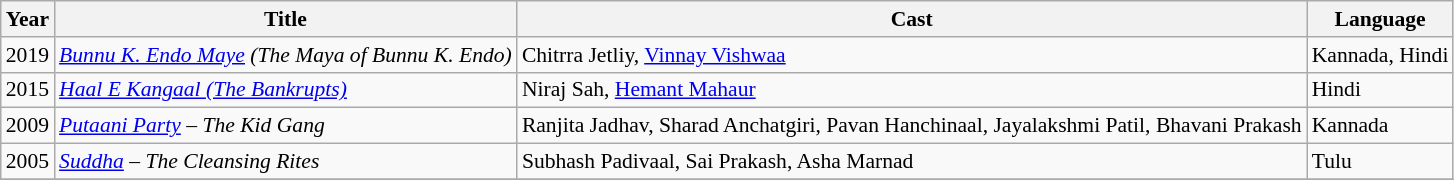<table class="wikitable" style="font-size: 90%;">
<tr>
<th>Year</th>
<th>Title</th>
<th>Cast</th>
<th>Language</th>
</tr>
<tr>
<td>2019</td>
<td><em><a href='#'>Bunnu K. Endo Maye</a> (The Maya of Bunnu K. Endo)</em></td>
<td>Chitrra Jetliy, <a href='#'>Vinnay Vishwaa</a></td>
<td>Kannada, Hindi</td>
</tr>
<tr>
<td>2015</td>
<td><em><a href='#'>Haal E Kangaal (The Bankrupts)</a></em></td>
<td>Niraj Sah, <a href='#'>Hemant Mahaur</a></td>
<td>Hindi</td>
</tr>
<tr>
<td>2009</td>
<td><em><a href='#'>Putaani Party</a> – The Kid Gang</em></td>
<td>Ranjita Jadhav, Sharad Anchatgiri, Pavan Hanchinaal, Jayalakshmi Patil, Bhavani Prakash</td>
<td>Kannada</td>
</tr>
<tr>
<td>2005</td>
<td><em><a href='#'>Suddha</a> – The Cleansing Rites</em></td>
<td>Subhash Padivaal, Sai Prakash, Asha Marnad</td>
<td>Tulu</td>
</tr>
<tr>
</tr>
</table>
